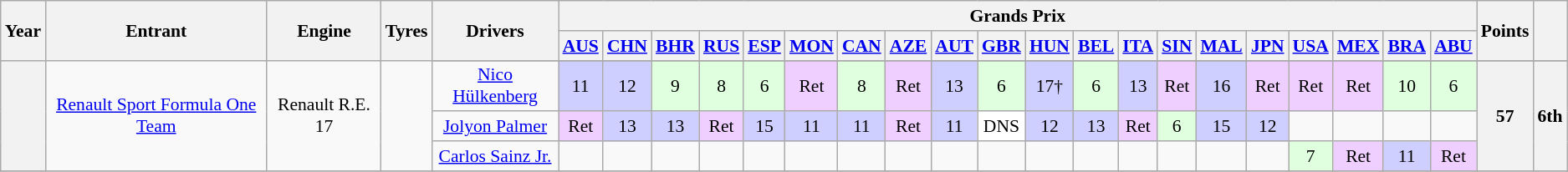<table class="wikitable" style="text-align:center; font-size:90%">
<tr>
<th rowspan="2">Year</th>
<th rowspan="2">Entrant</th>
<th rowspan="2">Engine</th>
<th rowspan="2">Tyres</th>
<th rowspan="2">Drivers</th>
<th colspan="20">Grands Prix</th>
<th rowspan="2">Points</th>
<th rowspan="2"></th>
</tr>
<tr>
<th><a href='#'>AUS</a></th>
<th><a href='#'>CHN</a></th>
<th><a href='#'>BHR</a></th>
<th><a href='#'>RUS</a></th>
<th><a href='#'>ESP</a></th>
<th><a href='#'>MON</a></th>
<th><a href='#'>CAN</a></th>
<th><a href='#'>AZE</a></th>
<th><a href='#'>AUT</a></th>
<th><a href='#'>GBR</a></th>
<th><a href='#'>HUN</a></th>
<th><a href='#'>BEL</a></th>
<th><a href='#'>ITA</a></th>
<th><a href='#'>SIN</a></th>
<th><a href='#'>MAL</a></th>
<th><a href='#'>JPN</a></th>
<th><a href='#'>USA</a></th>
<th><a href='#'>MEX</a></th>
<th><a href='#'>BRA</a></th>
<th><a href='#'>ABU</a></th>
</tr>
<tr>
<th rowspan="4"></th>
<td rowspan="4"><a href='#'>Renault Sport Formula One Team</a></td>
<td rowspan="4">Renault R.E. 17</td>
<td rowspan="4"></td>
</tr>
<tr>
<td align="center"><a href='#'>Nico Hülkenberg</a></td>
<td style="background-color:#cfcfff">11</td>
<td style="background-color:#cfcfff">12</td>
<td style="background-color:#dfffdf">9</td>
<td style="background-color:#dfffdf">8</td>
<td style="background-color:#dfffdf">6</td>
<td style="background-color:#efcfff">Ret</td>
<td style="background-color:#dfffdf">8</td>
<td style="background-color:#efcfff">Ret</td>
<td style="background-color:#cfcfff">13</td>
<td style="background-color:#dfffdf">6</td>
<td style="background-color:#cfcfff">17†</td>
<td style="background-color:#dfffdf">6</td>
<td style="background-color:#cfcfff">13</td>
<td style="background-color:#efcfff">Ret</td>
<td style="background-color:#cfcfff">16</td>
<td style="background-color:#efcfff">Ret</td>
<td style="background-color:#efcfff">Ret</td>
<td style="background-color:#efcfff">Ret</td>
<td style="background-color:#dfffdf">10</td>
<td style="background-color:#dfffdf">6</td>
<th rowspan="3">57</th>
<th rowspan="3">6th</th>
</tr>
<tr>
<td align="center"><a href='#'>Jolyon Palmer</a></td>
<td style="background-color:#efcfff">Ret</td>
<td style="background-color:#cfcfff">13</td>
<td style="background-color:#cfcfff">13</td>
<td style="background-color:#efcfff">Ret</td>
<td style="background-color:#cfcfff">15</td>
<td style="background-color:#cfcfff">11</td>
<td style="background-color:#cfcfff">11</td>
<td style="background-color:#efcfff">Ret</td>
<td style="background-color:#cfcfff">11</td>
<td style="background-color:#ffffff">DNS</td>
<td style="background-color:#cfcfff">12</td>
<td style="background-color:#cfcfff">13</td>
<td style="background-color:#efcfff">Ret</td>
<td style="background-color:#dfffdf">6</td>
<td style="background-color:#cfcfff">15</td>
<td style="background-color:#cfcfff">12</td>
<td></td>
<td></td>
<td></td>
<td></td>
</tr>
<tr>
<td align="center"><a href='#'>Carlos Sainz Jr.</a></td>
<td></td>
<td></td>
<td></td>
<td></td>
<td></td>
<td></td>
<td></td>
<td></td>
<td></td>
<td></td>
<td></td>
<td></td>
<td></td>
<td></td>
<td></td>
<td></td>
<td style="background-color:#dfffdf">7</td>
<td style="background-color:#efcfff">Ret</td>
<td style="background-color:#cfcfff">11</td>
<td style="background-color:#efcfff">Ret</td>
</tr>
<tr>
</tr>
</table>
